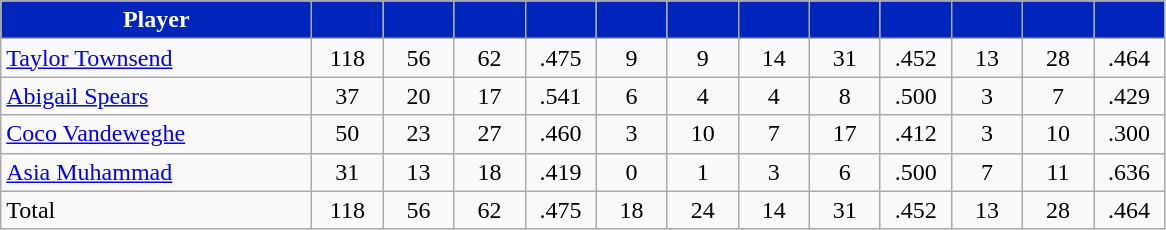<table class="wikitable" style="text-align:center">
<tr>
<th style="background:#0025BD; color:white" width="200px">Player</th>
<th style="background:#0025BD; color:white" width="40px"></th>
<th style="background:#0025BD; color:white" width="40px"></th>
<th style="background:#0025BD; color:white" width="40px"></th>
<th style="background:#0025BD; color:white" width="40px"></th>
<th style="background:#0025BD; color:white" width="40px"></th>
<th style="background:#0025BD; color:white" width="40px"></th>
<th style="background:#0025BD; color:white" width="40px"></th>
<th style="background:#0025BD; color:white" width="40px"></th>
<th style="background:#0025BD; color:white" width="40px"></th>
<th style="background:#0025BD; color:white" width="40px"></th>
<th style="background:#0025BD; color:white" width="40px"></th>
<th style="background:#0025BD; color:white" width="40px"></th>
</tr>
<tr>
<td style="text-align:left"><a href='#'>Taylor Townsend</a></td>
<td>118</td>
<td>56</td>
<td>62</td>
<td>.475</td>
<td>9</td>
<td>9</td>
<td>14</td>
<td>31</td>
<td>.452</td>
<td>13</td>
<td>28</td>
<td>.464</td>
</tr>
<tr>
<td style="text-align:left"><a href='#'>Abigail Spears</a></td>
<td>37</td>
<td>20</td>
<td>17</td>
<td>.541</td>
<td>6</td>
<td>4</td>
<td>4</td>
<td>8</td>
<td>.500</td>
<td>3</td>
<td>7</td>
<td>.429</td>
</tr>
<tr>
<td style="text-align:left"><a href='#'>Coco Vandeweghe</a></td>
<td>50</td>
<td>23</td>
<td>27</td>
<td>.460</td>
<td>3</td>
<td>10</td>
<td>7</td>
<td>17</td>
<td>.412</td>
<td>3</td>
<td>10</td>
<td>.300</td>
</tr>
<tr>
<td style="text-align:left"><a href='#'>Asia Muhammad</a></td>
<td>31</td>
<td>13</td>
<td>18</td>
<td>.419</td>
<td>0</td>
<td>1</td>
<td>3</td>
<td>6</td>
<td>.500</td>
<td>7</td>
<td>11</td>
<td>.636</td>
</tr>
<tr>
<td style="text-align:left">Total</td>
<td>118</td>
<td>56</td>
<td>62</td>
<td>.475</td>
<td>18</td>
<td>24</td>
<td>14</td>
<td>31</td>
<td>.452</td>
<td>13</td>
<td>28</td>
<td>.464</td>
</tr>
</table>
